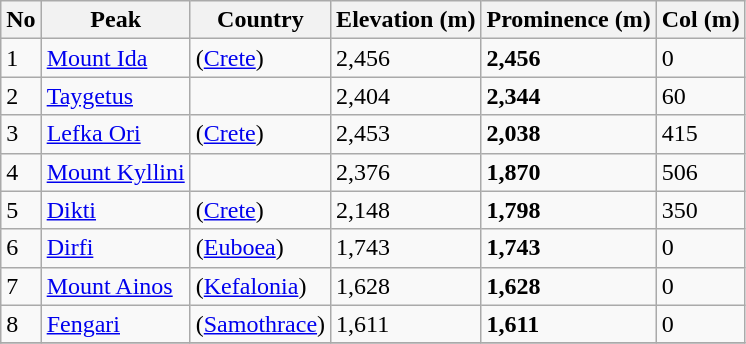<table class="wikitable sortable">
<tr>
<th>No</th>
<th>Peak</th>
<th>Country</th>
<th>Elevation (m)</th>
<th>Prominence (m)</th>
<th>Col (m)</th>
</tr>
<tr>
<td>1</td>
<td><a href='#'>Mount Ida</a></td>
<td> (<a href='#'>Crete</a>)</td>
<td>2,456</td>
<td><strong>2,456</strong></td>
<td>0</td>
</tr>
<tr>
<td>2</td>
<td><a href='#'>Taygetus</a></td>
<td></td>
<td>2,404</td>
<td><strong>2,344</strong></td>
<td>60</td>
</tr>
<tr>
<td>3</td>
<td><a href='#'>Lefka Ori</a></td>
<td> (<a href='#'>Crete</a>)</td>
<td>2,453</td>
<td><strong>2,038</strong></td>
<td>415</td>
</tr>
<tr>
<td>4</td>
<td><a href='#'>Mount Kyllini</a></td>
<td></td>
<td>2,376</td>
<td><strong>1,870</strong></td>
<td>506</td>
</tr>
<tr>
<td>5</td>
<td><a href='#'>Dikti</a></td>
<td> (<a href='#'>Crete</a>)</td>
<td>2,148</td>
<td><strong>1,798</strong></td>
<td>350</td>
</tr>
<tr>
<td>6</td>
<td><a href='#'>Dirfi</a></td>
<td> (<a href='#'>Euboea</a>)</td>
<td>1,743</td>
<td><strong>1,743</strong></td>
<td>0</td>
</tr>
<tr>
<td>7</td>
<td><a href='#'>Mount Ainos</a></td>
<td> (<a href='#'>Kefalonia</a>)</td>
<td>1,628</td>
<td><strong>1,628</strong></td>
<td>0</td>
</tr>
<tr>
<td>8</td>
<td><a href='#'>Fengari</a></td>
<td> (<a href='#'>Samothrace</a>)</td>
<td>1,611</td>
<td><strong>1,611</strong></td>
<td>0</td>
</tr>
<tr>
</tr>
</table>
